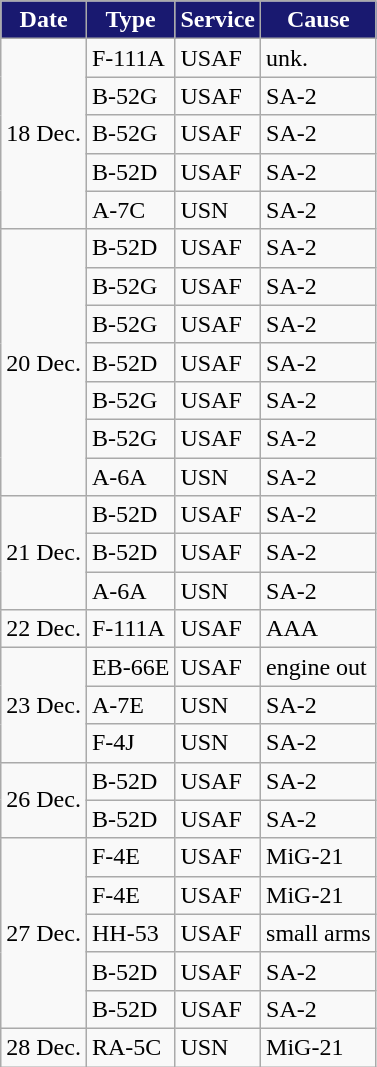<table class=wikitable>
<tr>
<th style="background:midnightblue; color:white">Date</th>
<th style="background:midnightblue; color:white">Type</th>
<th style="background:midnightblue; color:white">Service</th>
<th style="background:midnightblue; color:white">Cause</th>
</tr>
<tr>
<td rowspan="5">18 Dec.</td>
<td>F-111A</td>
<td>USAF</td>
<td>unk.</td>
</tr>
<tr>
<td>B-52G</td>
<td>USAF</td>
<td>SA-2</td>
</tr>
<tr>
<td>B-52G</td>
<td>USAF</td>
<td>SA-2</td>
</tr>
<tr>
<td>B-52D</td>
<td>USAF</td>
<td>SA-2</td>
</tr>
<tr>
<td>A-7C</td>
<td>USN</td>
<td>SA-2</td>
</tr>
<tr>
<td rowspan="7">20 Dec.</td>
<td>B-52D</td>
<td>USAF</td>
<td>SA-2</td>
</tr>
<tr>
<td>B-52G</td>
<td>USAF</td>
<td>SA-2</td>
</tr>
<tr>
<td>B-52G</td>
<td>USAF</td>
<td>SA-2</td>
</tr>
<tr>
<td>B-52D</td>
<td>USAF</td>
<td>SA-2</td>
</tr>
<tr>
<td>B-52G</td>
<td>USAF</td>
<td>SA-2</td>
</tr>
<tr>
<td>B-52G</td>
<td>USAF</td>
<td>SA-2</td>
</tr>
<tr>
<td>A-6A</td>
<td>USN</td>
<td>SA-2</td>
</tr>
<tr>
<td rowspan="3">21 Dec.</td>
<td>B-52D</td>
<td>USAF</td>
<td>SA-2</td>
</tr>
<tr>
<td>B-52D</td>
<td>USAF</td>
<td>SA-2</td>
</tr>
<tr>
<td>A-6A</td>
<td>USN</td>
<td>SA-2</td>
</tr>
<tr>
<td>22 Dec.</td>
<td>F-111A</td>
<td>USAF</td>
<td>AAA</td>
</tr>
<tr>
<td rowspan="3">23 Dec.</td>
<td>EB-66E</td>
<td>USAF</td>
<td>engine out</td>
</tr>
<tr>
<td>A-7E</td>
<td>USN</td>
<td>SA-2</td>
</tr>
<tr>
<td>F-4J</td>
<td>USN</td>
<td>SA-2</td>
</tr>
<tr>
<td rowspan="2">26 Dec.</td>
<td>B-52D</td>
<td>USAF</td>
<td>SA-2</td>
</tr>
<tr>
<td>B-52D</td>
<td>USAF</td>
<td>SA-2</td>
</tr>
<tr>
<td rowspan="5">27 Dec.</td>
<td>F-4E</td>
<td>USAF</td>
<td>MiG-21</td>
</tr>
<tr>
<td>F-4E</td>
<td>USAF</td>
<td>MiG-21</td>
</tr>
<tr>
<td>HH-53</td>
<td>USAF</td>
<td>small arms</td>
</tr>
<tr>
<td>B-52D</td>
<td>USAF</td>
<td>SA-2</td>
</tr>
<tr>
<td>B-52D</td>
<td>USAF</td>
<td>SA-2</td>
</tr>
<tr>
<td>28 Dec.</td>
<td>RA-5C</td>
<td>USN</td>
<td>MiG-21</td>
</tr>
</table>
